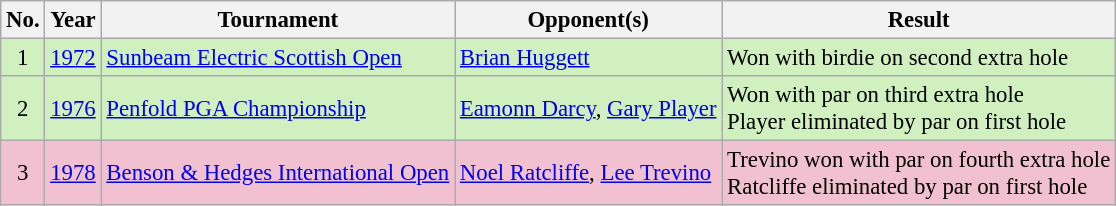<table class="wikitable" style="font-size:95%;">
<tr>
<th>No.</th>
<th>Year</th>
<th>Tournament</th>
<th>Opponent(s)</th>
<th>Result</th>
</tr>
<tr style="background:#D0F0C0;">
<td align=center>1</td>
<td><a href='#'>1972</a></td>
<td><a href='#'>Sunbeam Electric Scottish Open</a></td>
<td> <a href='#'>Brian Huggett</a></td>
<td>Won with birdie on second extra hole</td>
</tr>
<tr style="background:#D0F0C0;">
<td align=center>2</td>
<td><a href='#'>1976</a></td>
<td><a href='#'>Penfold PGA Championship</a></td>
<td> <a href='#'>Eamonn Darcy</a>,  <a href='#'>Gary Player</a></td>
<td>Won with par on third extra hole<br>Player eliminated by par on first hole</td>
</tr>
<tr style="background:#F2C1D1;">
<td align=center>3</td>
<td><a href='#'>1978</a></td>
<td><a href='#'>Benson & Hedges International Open</a></td>
<td> <a href='#'>Noel Ratcliffe</a>,  <a href='#'>Lee Trevino</a></td>
<td>Trevino won with par on fourth extra hole<br>Ratcliffe eliminated by par on first hole</td>
</tr>
</table>
